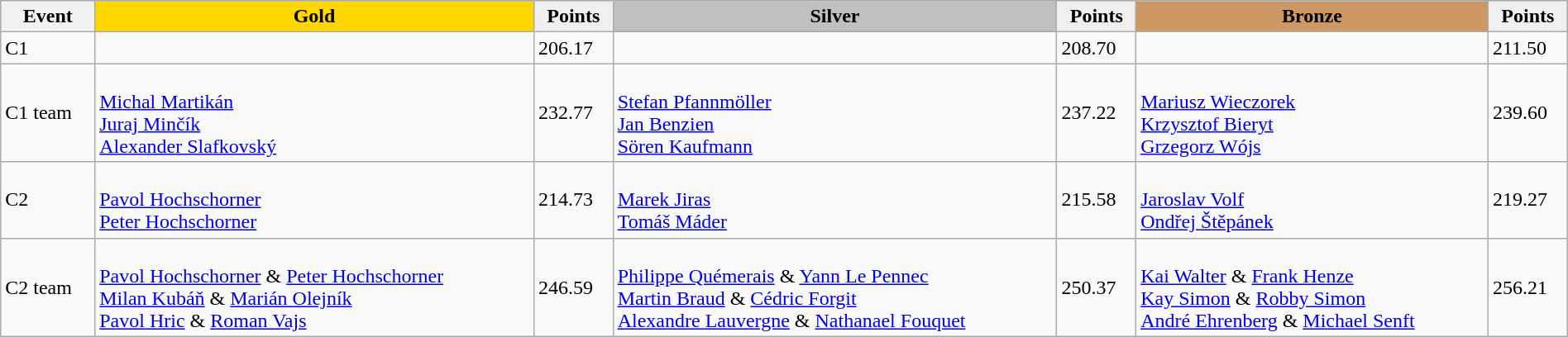<table class="wikitable" width=100%>
<tr>
<th>Event</th>
<td align=center bgcolor="gold"><strong>Gold</strong></td>
<td align=center bgcolor="EFEFEF"><strong>Points</strong></td>
<td align=center bgcolor="silver"><strong>Silver</strong></td>
<td align=center bgcolor="EFEFEF"><strong>Points</strong></td>
<td align=center bgcolor="CC9966"><strong>Bronze</strong></td>
<td align=center bgcolor="EFEFEF"><strong>Points</strong></td>
</tr>
<tr>
<td>C1</td>
<td></td>
<td>206.17</td>
<td></td>
<td>208.70</td>
<td></td>
<td>211.50</td>
</tr>
<tr>
<td>C1 team</td>
<td><br><a href='#'>Michal Martikán</a><br><a href='#'>Juraj Minčík</a><br><a href='#'>Alexander Slafkovský</a></td>
<td>232.77</td>
<td><br><a href='#'>Stefan Pfannmöller</a><br><a href='#'>Jan Benzien</a><br><a href='#'>Sören Kaufmann</a></td>
<td>237.22</td>
<td><br><a href='#'>Mariusz Wieczorek</a><br><a href='#'>Krzysztof Bieryt</a><br><a href='#'>Grzegorz Wójs</a></td>
<td>239.60</td>
</tr>
<tr>
<td>C2</td>
<td><br><a href='#'>Pavol Hochschorner</a><br><a href='#'>Peter Hochschorner</a></td>
<td>214.73</td>
<td><br><a href='#'>Marek Jiras</a><br><a href='#'>Tomáš Máder</a></td>
<td>215.58</td>
<td><br><a href='#'>Jaroslav Volf</a><br><a href='#'>Ondřej Štěpánek</a></td>
<td>219.27</td>
</tr>
<tr>
<td>C2 team</td>
<td><br><a href='#'>Pavol Hochschorner</a> & <a href='#'>Peter Hochschorner</a><br><a href='#'>Milan Kubáň</a> & <a href='#'>Marián Olejník</a><br><a href='#'>Pavol Hric</a> & <a href='#'>Roman Vajs</a></td>
<td>246.59</td>
<td><br><a href='#'>Philippe Quémerais</a> & <a href='#'>Yann Le Pennec</a><br><a href='#'>Martin Braud</a> & <a href='#'>Cédric Forgit</a><br><a href='#'>Alexandre Lauvergne</a> & <a href='#'>Nathanael Fouquet</a></td>
<td>250.37</td>
<td><br><a href='#'>Kai Walter</a> & <a href='#'>Frank Henze</a><br><a href='#'>Kay Simon</a> & <a href='#'>Robby Simon</a><br><a href='#'>André Ehrenberg</a> & <a href='#'>Michael Senft</a></td>
<td>256.21</td>
</tr>
</table>
